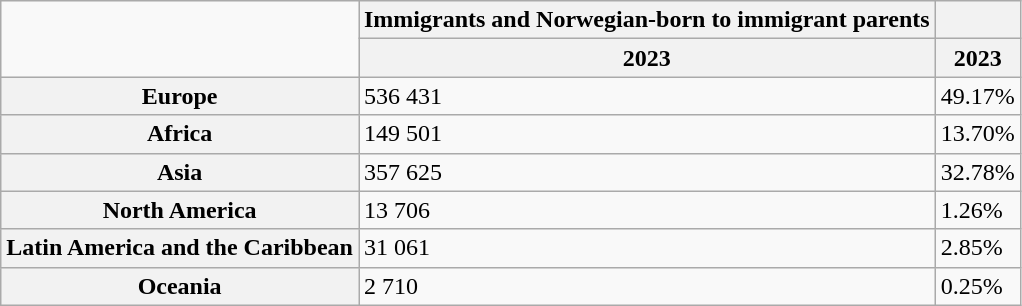<table class="wikitable">
<tr>
<td colspan="1" rowspan="2"></td>
<th colspan="1">Immigrants and Norwegian-born to immigrant parents</th>
<th></th>
</tr>
<tr>
<th colspan="1">2023</th>
<th>2023</th>
</tr>
<tr>
<th rowspan="1">Europe</th>
<td>536 431</td>
<td>49.17%</td>
</tr>
<tr>
<th rowspan="1">Africa</th>
<td>149 501</td>
<td>13.70%</td>
</tr>
<tr>
<th rowspan="1">Asia</th>
<td>357 625</td>
<td>32.78%</td>
</tr>
<tr>
<th rowspan="1">North America</th>
<td>13 706</td>
<td>1.26%</td>
</tr>
<tr>
<th rowspan="1">Latin America and the Caribbean</th>
<td>31 061</td>
<td>2.85%</td>
</tr>
<tr>
<th rowspan="1">Oceania</th>
<td>2 710</td>
<td>0.25%</td>
</tr>
</table>
